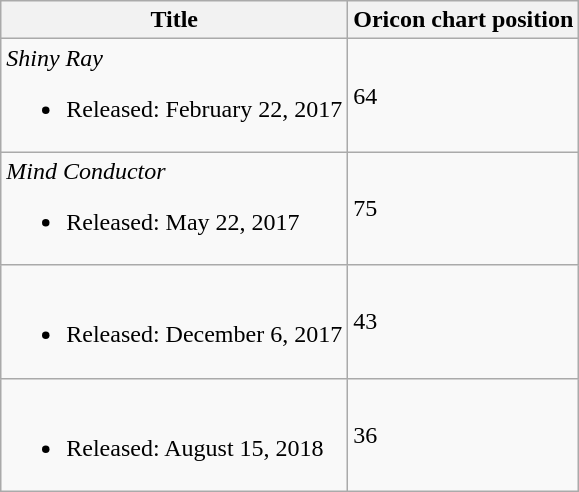<table class="wikitable">
<tr>
<th>Title</th>
<th>Oricon chart position</th>
</tr>
<tr>
<td><em>Shiny Ray</em><br><ul><li>Released: February 22, 2017</li></ul></td>
<td>64</td>
</tr>
<tr>
<td><em>Mind Conductor</em><br><ul><li>Released: May 22, 2017</li></ul></td>
<td>75</td>
</tr>
<tr>
<td><br><ul><li>Released: December 6, 2017</li></ul></td>
<td>43</td>
</tr>
<tr>
<td><br><ul><li>Released: August 15, 2018</li></ul></td>
<td>36</td>
</tr>
</table>
